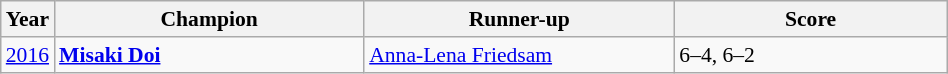<table class="wikitable" style="font-size:90%">
<tr>
<th>Year</th>
<th width="200">Champion</th>
<th width="200">Runner-up</th>
<th width="175">Score</th>
</tr>
<tr>
<td><a href='#'>2016</a></td>
<td> <strong><a href='#'>Misaki Doi</a></strong></td>
<td> <a href='#'>Anna-Lena Friedsam</a></td>
<td>6–4, 6–2</td>
</tr>
</table>
